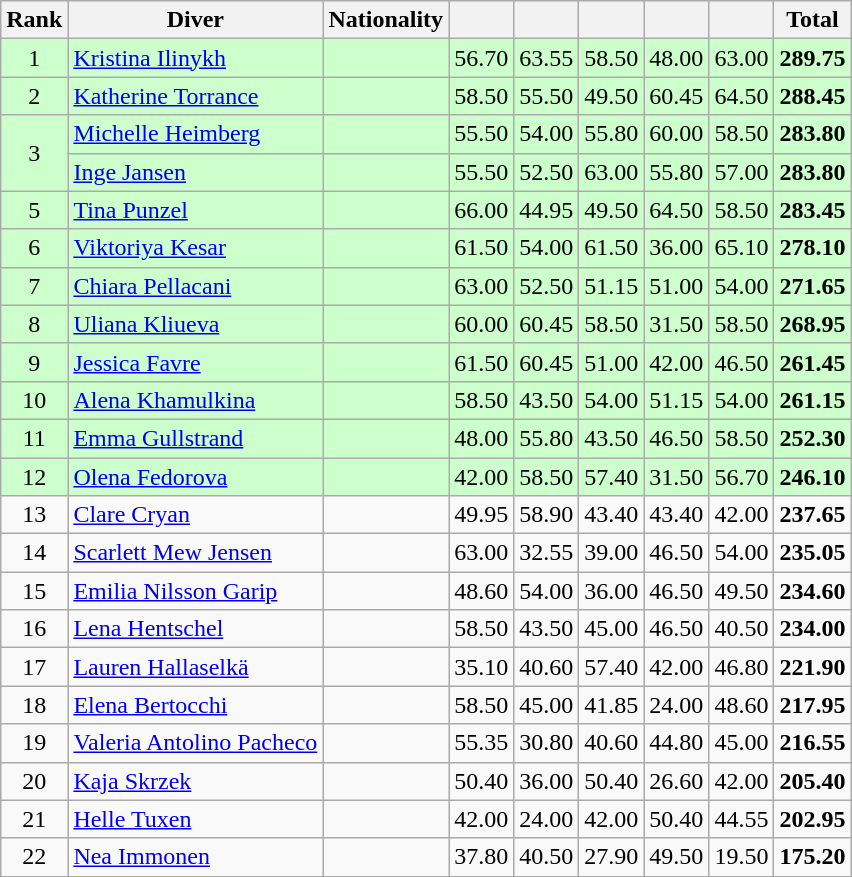<table class="wikitable" style="text-align:center">
<tr>
<th>Rank</th>
<th>Diver</th>
<th>Nationality</th>
<th></th>
<th></th>
<th></th>
<th></th>
<th></th>
<th>Total</th>
</tr>
<tr bgcolor=ccffcc>
<td>1</td>
<td align=left><a href='#'>Kristina Ilinykh</a></td>
<td align=left></td>
<td>56.70</td>
<td>63.55</td>
<td>58.50</td>
<td>48.00</td>
<td>63.00</td>
<td><strong>289.75</strong></td>
</tr>
<tr bgcolor=ccffcc>
<td>2</td>
<td align=left><a href='#'>Katherine Torrance</a></td>
<td align=left></td>
<td>58.50</td>
<td>55.50</td>
<td>49.50</td>
<td>60.45</td>
<td>64.50</td>
<td><strong>288.45</strong></td>
</tr>
<tr bgcolor=ccffcc>
<td rowspan="2">3</td>
<td align=left><a href='#'>Michelle Heimberg</a></td>
<td align=left></td>
<td>55.50</td>
<td>54.00</td>
<td>55.80</td>
<td>60.00</td>
<td>58.50</td>
<td><strong>283.80</strong></td>
</tr>
<tr bgcolor=ccffcc>
<td align=left><a href='#'>Inge Jansen</a></td>
<td align=left></td>
<td>55.50</td>
<td>52.50</td>
<td>63.00</td>
<td>55.80</td>
<td>57.00</td>
<td><strong>283.80</strong></td>
</tr>
<tr bgcolor=ccffcc>
<td>5</td>
<td align=left><a href='#'>Tina Punzel</a></td>
<td align=left></td>
<td>66.00</td>
<td>44.95</td>
<td>49.50</td>
<td>64.50</td>
<td>58.50</td>
<td><strong>283.45</strong></td>
</tr>
<tr bgcolor=ccffcc>
<td>6</td>
<td align=left><a href='#'>Viktoriya Kesar</a></td>
<td align=left></td>
<td>61.50</td>
<td>54.00</td>
<td>61.50</td>
<td>36.00</td>
<td>65.10</td>
<td><strong>278.10</strong></td>
</tr>
<tr bgcolor=ccffcc>
<td>7</td>
<td align=left><a href='#'>Chiara Pellacani</a></td>
<td align=left></td>
<td>63.00</td>
<td>52.50</td>
<td>51.15</td>
<td>51.00</td>
<td>54.00</td>
<td><strong>271.65</strong></td>
</tr>
<tr bgcolor=ccffcc>
<td>8</td>
<td align=left><a href='#'>Uliana Kliueva</a></td>
<td align=left></td>
<td>60.00</td>
<td>60.45</td>
<td>58.50</td>
<td>31.50</td>
<td>58.50</td>
<td><strong>268.95</strong></td>
</tr>
<tr bgcolor=ccffcc>
<td>9</td>
<td align=left><a href='#'>Jessica Favre</a></td>
<td align=left></td>
<td>61.50</td>
<td>60.45</td>
<td>51.00</td>
<td>42.00</td>
<td>46.50</td>
<td><strong>261.45</strong></td>
</tr>
<tr bgcolor=ccffcc>
<td>10</td>
<td align=left><a href='#'>Alena Khamulkina</a></td>
<td align=left></td>
<td>58.50</td>
<td>43.50</td>
<td>54.00</td>
<td>51.15</td>
<td>54.00</td>
<td><strong>261.15</strong></td>
</tr>
<tr bgcolor=ccffcc>
<td>11</td>
<td align=left><a href='#'>Emma Gullstrand</a></td>
<td align=left></td>
<td>48.00</td>
<td>55.80</td>
<td>43.50</td>
<td>46.50</td>
<td>58.50</td>
<td><strong>252.30</strong></td>
</tr>
<tr bgcolor=ccffcc>
<td>12</td>
<td align=left><a href='#'>Olena Fedorova</a></td>
<td align=left></td>
<td>42.00</td>
<td>58.50</td>
<td>57.40</td>
<td>31.50</td>
<td>56.70</td>
<td><strong>246.10</strong></td>
</tr>
<tr>
<td>13</td>
<td align=left><a href='#'>Clare Cryan</a></td>
<td align=left></td>
<td>49.95</td>
<td>58.90</td>
<td>43.40</td>
<td>43.40</td>
<td>42.00</td>
<td><strong>237.65</strong></td>
</tr>
<tr>
<td>14</td>
<td align=left><a href='#'>Scarlett Mew Jensen</a></td>
<td align=left></td>
<td>63.00</td>
<td>32.55</td>
<td>39.00</td>
<td>46.50</td>
<td>54.00</td>
<td><strong>235.05</strong></td>
</tr>
<tr>
<td>15</td>
<td align=left><a href='#'>Emilia Nilsson Garip</a></td>
<td align=left></td>
<td>48.60</td>
<td>54.00</td>
<td>36.00</td>
<td>46.50</td>
<td>49.50</td>
<td><strong>234.60</strong></td>
</tr>
<tr>
<td>16</td>
<td align=left><a href='#'>Lena Hentschel</a></td>
<td align=left></td>
<td>58.50</td>
<td>43.50</td>
<td>45.00</td>
<td>46.50</td>
<td>40.50</td>
<td><strong>234.00</strong></td>
</tr>
<tr>
<td>17</td>
<td align=left><a href='#'>Lauren Hallaselkä</a></td>
<td align=left></td>
<td>35.10</td>
<td>40.60</td>
<td>57.40</td>
<td>42.00</td>
<td>46.80</td>
<td><strong>221.90</strong></td>
</tr>
<tr>
<td>18</td>
<td align=left><a href='#'>Elena Bertocchi</a></td>
<td align=left></td>
<td>58.50</td>
<td>45.00</td>
<td>41.85</td>
<td>24.00</td>
<td>48.60</td>
<td><strong>217.95</strong></td>
</tr>
<tr>
<td>19</td>
<td align=left><a href='#'>Valeria Antolino Pacheco</a></td>
<td align=left></td>
<td>55.35</td>
<td>30.80</td>
<td>40.60</td>
<td>44.80</td>
<td>45.00</td>
<td><strong>216.55</strong></td>
</tr>
<tr>
<td>20</td>
<td align=left><a href='#'>Kaja Skrzek</a></td>
<td align=left></td>
<td>50.40</td>
<td>36.00</td>
<td>50.40</td>
<td>26.60</td>
<td>42.00</td>
<td><strong>205.40</strong></td>
</tr>
<tr>
<td>21</td>
<td align=left><a href='#'>Helle Tuxen</a></td>
<td align=left></td>
<td>42.00</td>
<td>24.00</td>
<td>42.00</td>
<td>50.40</td>
<td>44.55</td>
<td><strong>202.95</strong></td>
</tr>
<tr>
<td>22</td>
<td align=left><a href='#'>Nea Immonen</a></td>
<td align=left></td>
<td>37.80</td>
<td>40.50</td>
<td>27.90</td>
<td>49.50</td>
<td>19.50</td>
<td><strong>175.20</strong></td>
</tr>
</table>
